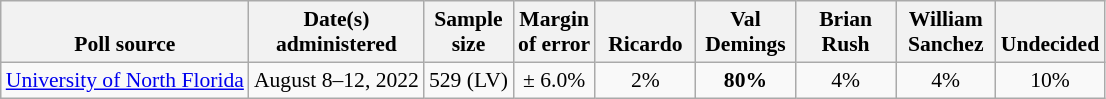<table class="wikitable" style="font-size:90%;text-align:center;">
<tr valign=bottom>
<th>Poll source</th>
<th>Date(s)<br>administered</th>
<th>Sample<br>size</th>
<th>Margin<br>of error</th>
<th style="width:60px;">Ricardo<br></th>
<th style="width:60px;">Val<br>Demings</th>
<th style="width:60px;">Brian<br>Rush</th>
<th style="width:60px;">William<br>Sanchez</th>
<th>Undecided</th>
</tr>
<tr>
<td style="text-align:left;"><a href='#'>University of North Florida</a></td>
<td>August 8–12, 2022</td>
<td>529 (LV)</td>
<td>± 6.0%</td>
<td>2%</td>
<td><strong>80%</strong></td>
<td>4%</td>
<td>4%</td>
<td>10%</td>
</tr>
</table>
